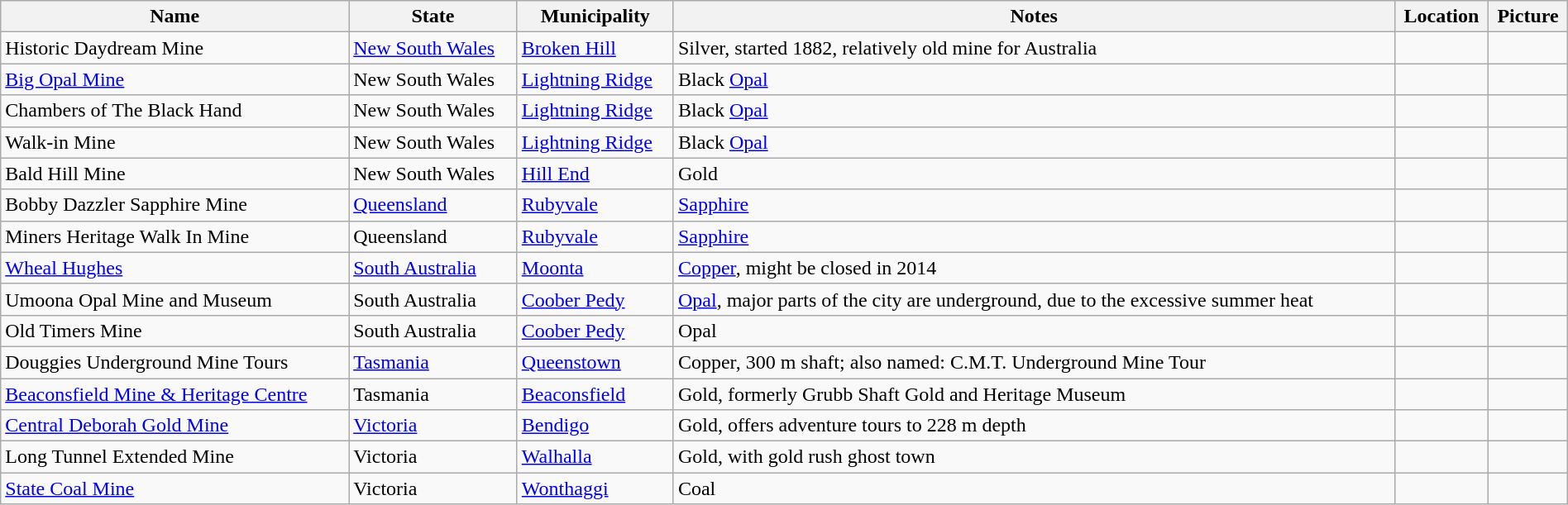<table class="wikitable sortable" style="width:100%">
<tr>
<th>Name</th>
<th>State</th>
<th>Municipality</th>
<th class="unsortable">Notes</th>
<th class="unsortable">Location</th>
<th class="unsortable">Picture</th>
</tr>
<tr>
<td>Historic Daydream Mine</td>
<td><a href='#'>New South Wales</a></td>
<td><a href='#'>Broken Hill</a></td>
<td>Silver, started 1882, relatively old mine for Australia</td>
<td></td>
<td></td>
</tr>
<tr>
<td><a href='#'>Big Opal Mine</a></td>
<td>New South Wales</td>
<td><a href='#'>Lightning Ridge</a></td>
<td>Black <a href='#'>Opal</a></td>
<td></td>
<td></td>
</tr>
<tr>
<td>Chambers of The Black Hand</td>
<td>New South Wales</td>
<td><a href='#'>Lightning Ridge</a></td>
<td>Black <a href='#'>Opal</a></td>
<td></td>
<td></td>
</tr>
<tr>
<td>Walk-in Mine</td>
<td>New South Wales</td>
<td><a href='#'>Lightning Ridge</a></td>
<td>Black <a href='#'>Opal</a></td>
<td></td>
<td></td>
</tr>
<tr>
<td>Bald Hill Mine</td>
<td>New South Wales</td>
<td><a href='#'>Hill End</a></td>
<td>Gold</td>
<td></td>
<td></td>
</tr>
<tr>
<td>Bobby Dazzler Sapphire Mine</td>
<td><a href='#'>Queensland</a></td>
<td><a href='#'>Rubyvale</a></td>
<td><a href='#'>Sapphire</a></td>
<td></td>
<td></td>
</tr>
<tr>
<td>Miners Heritage Walk In Mine</td>
<td>Queensland</td>
<td><a href='#'>Rubyvale</a></td>
<td><a href='#'>Sapphire</a></td>
<td></td>
<td></td>
</tr>
<tr>
<td><a href='#'>Wheal Hughes</a></td>
<td><a href='#'>South Australia</a></td>
<td><a href='#'>Moonta</a></td>
<td><a href='#'>Copper</a>, might be closed in 2014</td>
<td></td>
<td></td>
</tr>
<tr>
<td>Umoona Opal Mine and Museum</td>
<td>South Australia</td>
<td><a href='#'>Coober Pedy</a></td>
<td><a href='#'>Opal</a>, major parts of the city are underground, due to the excessive summer heat</td>
<td></td>
<td></td>
</tr>
<tr>
<td>Old Timers Mine</td>
<td>South Australia</td>
<td><a href='#'>Coober Pedy</a></td>
<td>Opal</td>
<td></td>
<td></td>
</tr>
<tr>
<td>Douggies Underground Mine Tours</td>
<td><a href='#'>Tasmania</a></td>
<td><a href='#'>Queenstown</a></td>
<td>Copper, 300 m shaft; also named: C.M.T. Underground Mine Tour</td>
<td></td>
<td></td>
</tr>
<tr>
<td><a href='#'>Beaconsfield Mine & Heritage Centre</a></td>
<td>Tasmania</td>
<td><a href='#'>Beaconsfield</a></td>
<td>Gold, formerly Grubb Shaft Gold and Heritage Museum</td>
<td></td>
<td></td>
</tr>
<tr>
<td><a href='#'>Central Deborah Gold Mine</a></td>
<td><a href='#'>Victoria</a></td>
<td><a href='#'>Bendigo</a></td>
<td>Gold, offers adventure tours to 228 m depth</td>
<td></td>
<td></td>
</tr>
<tr>
<td>Long Tunnel Extended Mine</td>
<td>Victoria</td>
<td><a href='#'>Walhalla</a></td>
<td>Gold, with gold rush ghost town</td>
<td></td>
<td></td>
</tr>
<tr>
<td><a href='#'>State Coal Mine</a></td>
<td>Victoria</td>
<td><a href='#'>Wonthaggi</a></td>
<td>Coal</td>
<td></td>
<td></td>
</tr>
</table>
